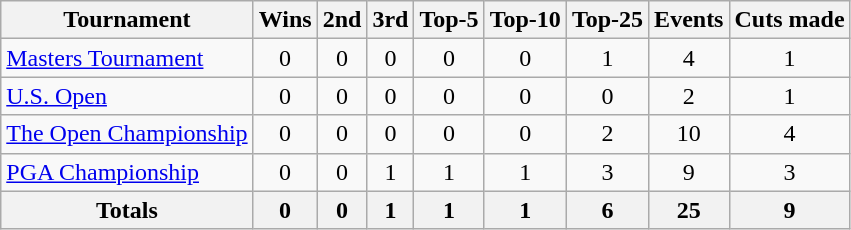<table class=wikitable style=text-align:center>
<tr>
<th>Tournament</th>
<th>Wins</th>
<th>2nd</th>
<th>3rd</th>
<th>Top-5</th>
<th>Top-10</th>
<th>Top-25</th>
<th>Events</th>
<th>Cuts made</th>
</tr>
<tr>
<td align=left><a href='#'>Masters Tournament</a></td>
<td>0</td>
<td>0</td>
<td>0</td>
<td>0</td>
<td>0</td>
<td>1</td>
<td>4</td>
<td>1</td>
</tr>
<tr>
<td align=left><a href='#'>U.S. Open</a></td>
<td>0</td>
<td>0</td>
<td>0</td>
<td>0</td>
<td>0</td>
<td>0</td>
<td>2</td>
<td>1</td>
</tr>
<tr>
<td align=left><a href='#'>The Open Championship</a></td>
<td>0</td>
<td>0</td>
<td>0</td>
<td>0</td>
<td>0</td>
<td>2</td>
<td>10</td>
<td>4</td>
</tr>
<tr>
<td align=left><a href='#'>PGA Championship</a></td>
<td>0</td>
<td>0</td>
<td>1</td>
<td>1</td>
<td>1</td>
<td>3</td>
<td>9</td>
<td>3</td>
</tr>
<tr>
<th>Totals</th>
<th>0</th>
<th>0</th>
<th>1</th>
<th>1</th>
<th>1</th>
<th>6</th>
<th>25</th>
<th>9</th>
</tr>
</table>
